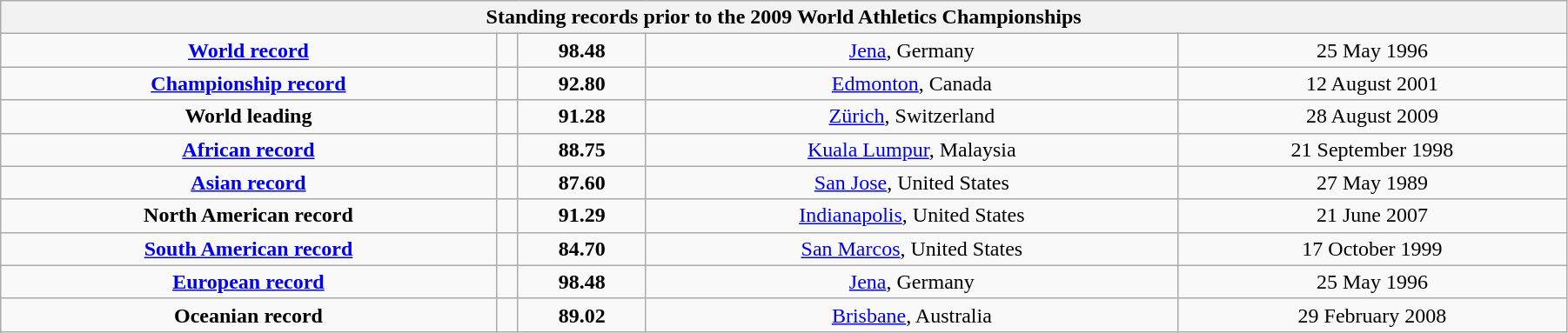<table class="wikitable" style=" text-align:center;" width="95%">
<tr>
<th colspan="5">Standing records prior to the 2009 World Athletics Championships</th>
</tr>
<tr>
<td><strong><a href='#'>World record</a></strong></td>
<td></td>
<td><strong>98.48</strong></td>
<td><a href='#'>Jena</a>, Germany</td>
<td>25 May 1996</td>
</tr>
<tr>
<td><strong><a href='#'>Championship record</a></strong></td>
<td></td>
<td><strong>92.80</strong></td>
<td><a href='#'>Edmonton</a>, Canada</td>
<td>12 August 2001</td>
</tr>
<tr>
<td><strong>World leading</strong></td>
<td></td>
<td><strong>91.28</strong></td>
<td><a href='#'>Zürich</a>, Switzerland</td>
<td>28 August 2009</td>
</tr>
<tr>
<td><strong><a href='#'>African record</a></strong></td>
<td></td>
<td><strong>88.75</strong></td>
<td><a href='#'>Kuala Lumpur</a>, Malaysia</td>
<td>21 September 1998</td>
</tr>
<tr>
<td><strong><a href='#'>Asian record</a></strong></td>
<td></td>
<td><strong>87.60</strong></td>
<td><a href='#'>San Jose</a>, United States</td>
<td>27 May 1989</td>
</tr>
<tr>
<td><strong>North American record</strong></td>
<td></td>
<td><strong>91.29</strong></td>
<td><a href='#'>Indianapolis</a>, United States</td>
<td>21 June 2007</td>
</tr>
<tr>
<td><strong><a href='#'>South American record</a></strong></td>
<td></td>
<td><strong>84.70</strong></td>
<td><a href='#'>San Marcos</a>, United States</td>
<td>17 October 1999</td>
</tr>
<tr>
<td><strong><a href='#'>European record</a></strong></td>
<td></td>
<td><strong>98.48</strong></td>
<td><a href='#'>Jena</a>, Germany</td>
<td>25 May 1996</td>
</tr>
<tr>
<td><strong>Oceanian record</strong></td>
<td></td>
<td><strong>89.02</strong></td>
<td><a href='#'>Brisbane</a>, Australia</td>
<td>29 February 2008</td>
</tr>
</table>
